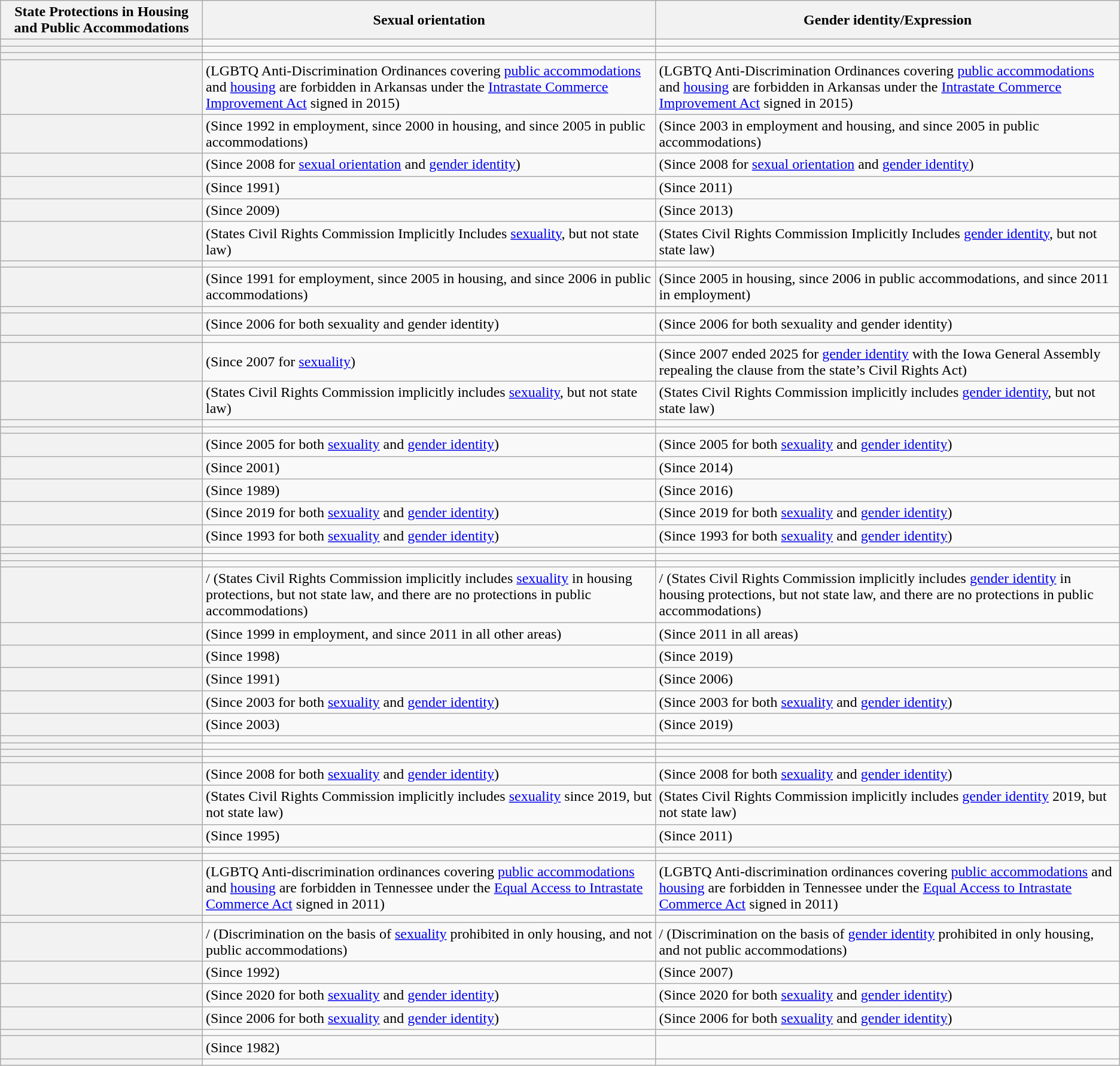<table class="wikitable">
<tr>
<th>State Protections in Housing and Public Accommodations</th>
<th>Sexual orientation</th>
<th>Gender identity/Expression</th>
</tr>
<tr>
<th></th>
<td></td>
<td></td>
</tr>
<tr>
<th></th>
<td></td>
<td></td>
</tr>
<tr>
<th></th>
<td></td>
<td></td>
</tr>
<tr>
<th></th>
<td> (LGBTQ Anti-Discrimination Ordinances covering <a href='#'>public accommodations</a> and <a href='#'>housing</a> are forbidden in Arkansas under the <a href='#'>Intrastate Commerce Improvement Act</a> signed in 2015)</td>
<td> (LGBTQ Anti-Discrimination Ordinances covering <a href='#'>public accommodations</a> and <a href='#'>housing</a> are forbidden in Arkansas under the <a href='#'>Intrastate Commerce Improvement Act</a> signed in 2015)</td>
</tr>
<tr>
<th></th>
<td> (Since 1992 in employment, since 2000 in housing, and since 2005 in public accommodations)</td>
<td> (Since 2003 in employment and housing, and since 2005 in public accommodations)</td>
</tr>
<tr>
<th></th>
<td> (Since 2008 for <a href='#'>sexual orientation</a> and <a href='#'>gender identity</a>)</td>
<td> (Since 2008 for <a href='#'>sexual orientation</a> and <a href='#'>gender identity</a>)</td>
</tr>
<tr>
<th></th>
<td> (Since 1991)</td>
<td> (Since 2011)</td>
</tr>
<tr>
<th></th>
<td> (Since 2009)</td>
<td> (Since 2013)</td>
</tr>
<tr>
<th></th>
<td> (States Civil Rights Commission Implicitly Includes <a href='#'>sexuality</a>, but not state law)</td>
<td> (States Civil Rights Commission Implicitly Includes <a href='#'>gender identity</a>, but not state law)</td>
</tr>
<tr>
<th></th>
<td></td>
<td></td>
</tr>
<tr>
<th></th>
<td> (Since 1991 for employment, since 2005 in housing, and since 2006 in public accommodations)</td>
<td> (Since 2005 in housing, since 2006 in public accommodations, and since 2011 in employment)</td>
</tr>
<tr>
<th></th>
<td></td>
<td></td>
</tr>
<tr>
<th></th>
<td> (Since 2006 for both sexuality and gender identity)</td>
<td> (Since 2006 for both sexuality and gender identity)</td>
</tr>
<tr>
<th></th>
<td></td>
<td></td>
</tr>
<tr>
<th></th>
<td> (Since 2007 for <a href='#'>sexuality</a>)</td>
<td> (Since 2007 ended 2025 for <a href='#'>gender identity</a> with the Iowa General Assembly repealing the clause from the state’s Civil Rights Act)</td>
</tr>
<tr>
<th></th>
<td> (States Civil Rights Commission implicitly includes <a href='#'>sexuality</a>, but not state law)</td>
<td> (States Civil Rights Commission implicitly includes <a href='#'>gender identity</a>, but not state law)</td>
</tr>
<tr>
<th></th>
<td></td>
<td></td>
</tr>
<tr>
<th></th>
<td></td>
<td></td>
</tr>
<tr>
<th></th>
<td> (Since 2005 for both <a href='#'>sexuality</a> and <a href='#'>gender identity</a>)</td>
<td> (Since 2005 for both <a href='#'>sexuality</a> and <a href='#'>gender identity</a>)</td>
</tr>
<tr>
<th></th>
<td> (Since 2001)</td>
<td> (Since 2014)</td>
</tr>
<tr>
<th></th>
<td> (Since 1989)</td>
<td> (Since 2016)</td>
</tr>
<tr>
<th></th>
<td> (Since 2019 for both <a href='#'>sexuality</a> and <a href='#'>gender identity</a>)</td>
<td>  (Since 2019 for both <a href='#'>sexuality</a> and <a href='#'>gender identity</a>)</td>
</tr>
<tr>
<th></th>
<td> (Since 1993 for both <a href='#'>sexuality</a> and <a href='#'>gender identity</a>)</td>
<td> (Since 1993 for both <a href='#'>sexuality</a> and <a href='#'>gender identity</a>)</td>
</tr>
<tr>
<th></th>
<td></td>
<td></td>
</tr>
<tr>
<th></th>
<td></td>
<td></td>
</tr>
<tr>
<th></th>
<td></td>
<td></td>
</tr>
<tr>
<th></th>
<td>/ (States Civil Rights Commission implicitly includes <a href='#'>sexuality</a> in housing protections, but not state law, and there are no protections in public accommodations)</td>
<td>/ (States Civil Rights Commission implicitly includes <a href='#'>gender identity</a> in housing protections, but not state law, and there are no protections in public accommodations)</td>
</tr>
<tr>
<th></th>
<td> (Since 1999 in employment, and since 2011 in all other areas)</td>
<td> (Since 2011 in all areas)</td>
</tr>
<tr>
<th></th>
<td> (Since 1998)</td>
<td> (Since 2019)</td>
</tr>
<tr>
<th></th>
<td> (Since 1991)</td>
<td> (Since 2006)</td>
</tr>
<tr>
<th></th>
<td> (Since 2003 for both <a href='#'>sexuality</a> and <a href='#'>gender identity</a>)</td>
<td> (Since 2003 for both <a href='#'>sexuality</a> and <a href='#'>gender identity</a>)</td>
</tr>
<tr>
<th></th>
<td> (Since 2003)</td>
<td> (Since 2019)</td>
</tr>
<tr>
<th></th>
<td></td>
<td></td>
</tr>
<tr>
<th></th>
<td></td>
<td></td>
</tr>
<tr>
<th></th>
<td></td>
<td></td>
</tr>
<tr>
<th></th>
<td></td>
<td></td>
</tr>
<tr>
<th></th>
<td> (Since 2008 for both <a href='#'>sexuality</a> and <a href='#'>gender identity</a>)</td>
<td> (Since 2008 for both <a href='#'>sexuality</a> and <a href='#'>gender identity</a>)</td>
</tr>
<tr>
<th></th>
<td> (States Civil Rights Commission implicitly includes <a href='#'>sexuality</a> since 2019, but not state law)</td>
<td> (States Civil Rights Commission implicitly includes <a href='#'>gender identity</a> 2019, but not state law)</td>
</tr>
<tr>
<th></th>
<td> (Since 1995)</td>
<td> (Since 2011)</td>
</tr>
<tr>
<th></th>
<td></td>
<td></td>
</tr>
<tr>
<th></th>
<td></td>
<td></td>
</tr>
<tr>
<th></th>
<td> (LGBTQ Anti-discrimination ordinances covering <a href='#'>public accommodations</a> and <a href='#'>housing</a> are forbidden in Tennessee under the <a href='#'>Equal Access to Intrastate Commerce Act</a> signed in 2011)</td>
<td> (LGBTQ Anti-discrimination ordinances covering <a href='#'>public accommodations</a> and <a href='#'>housing</a> are forbidden in Tennessee under the <a href='#'>Equal Access to Intrastate Commerce Act</a> signed in 2011)</td>
</tr>
<tr>
<th></th>
<td></td>
<td></td>
</tr>
<tr>
<th></th>
<td>/ (Discrimination on the basis of <a href='#'>sexuality</a> prohibited in only housing, and not public accommodations)</td>
<td>/ (Discrimination on the basis of <a href='#'>gender identity</a> prohibited in only housing, and not public accommodations)</td>
</tr>
<tr>
<th></th>
<td> (Since 1992)</td>
<td> (Since 2007)</td>
</tr>
<tr>
<th></th>
<td> (Since 2020 for both <a href='#'>sexuality</a> and <a href='#'>gender identity</a>)</td>
<td> (Since 2020 for both <a href='#'>sexuality</a> and <a href='#'>gender identity</a>)</td>
</tr>
<tr>
<th></th>
<td> (Since 2006 for both <a href='#'>sexuality</a> and <a href='#'>gender identity</a>)</td>
<td> (Since 2006 for both <a href='#'>sexuality</a> and <a href='#'>gender identity</a>)</td>
</tr>
<tr>
<th></th>
<td></td>
<td></td>
</tr>
<tr>
<th></th>
<td> (Since 1982)</td>
<td></td>
</tr>
<tr>
<th></th>
<td></td>
<td></td>
</tr>
</table>
